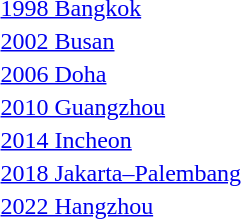<table>
<tr>
<td rowspan=2><a href='#'>1998 Bangkok</a></td>
<td rowspan=2></td>
<td rowspan=2></td>
<td></td>
</tr>
<tr>
<td></td>
</tr>
<tr>
<td rowspan=2><a href='#'>2002 Busan</a></td>
<td rowspan=2></td>
<td rowspan=2></td>
<td></td>
</tr>
<tr>
<td></td>
</tr>
<tr>
<td rowspan=2><a href='#'>2006 Doha</a></td>
<td rowspan=2></td>
<td rowspan=2></td>
<td></td>
</tr>
<tr>
<td></td>
</tr>
<tr>
<td rowspan=2><a href='#'>2010 Guangzhou</a></td>
<td rowspan=2></td>
<td rowspan=2></td>
<td></td>
</tr>
<tr>
<td></td>
</tr>
<tr>
<td rowspan=2><a href='#'>2014 Incheon</a></td>
<td rowspan=2></td>
<td rowspan=2></td>
<td></td>
</tr>
<tr>
<td></td>
</tr>
<tr>
<td rowspan=2><a href='#'>2018 Jakarta–Palembang</a></td>
<td rowspan=2></td>
<td rowspan=2></td>
<td></td>
</tr>
<tr>
<td></td>
</tr>
<tr>
<td rowspan=2><a href='#'>2022 Hangzhou</a></td>
<td rowspan=2></td>
<td rowspan=2></td>
<td></td>
</tr>
<tr>
<td></td>
</tr>
</table>
